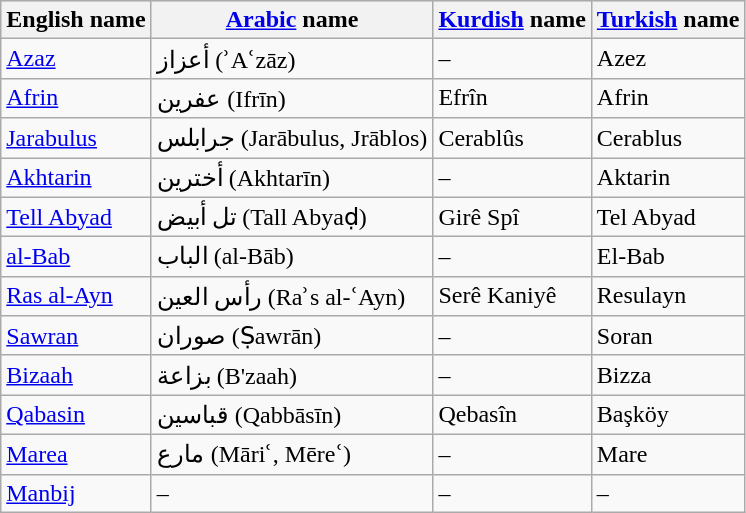<table class="wikitable sortable" border="1" cellpadding="3" style="border-collapse:collapse">
<tr style="background:lavender;">
<th>English name</th>
<th><a href='#'>Arabic</a> name</th>
<th><a href='#'>Kurdish</a> name</th>
<th><a href='#'>Turkish</a> name</th>
</tr>
<tr>
<td><a href='#'>Azaz</a></td>
<td>أعزاز (ʾAʿzāz)</td>
<td>–</td>
<td>Azez</td>
</tr>
<tr>
<td><a href='#'>Afrin</a></td>
<td>عفرين (Ifrīn)</td>
<td>Efrîn</td>
<td>Afrin</td>
</tr>
<tr>
<td><a href='#'>Jarabulus</a></td>
<td>جرابلس (Jarābulus, Jrāblos)</td>
<td>Cerablûs</td>
<td>Cerablus</td>
</tr>
<tr>
<td><a href='#'>Akhtarin</a></td>
<td>أخترين (Akhtarīn)</td>
<td>–</td>
<td>Aktarin</td>
</tr>
<tr>
<td><a href='#'>Tell Abyad</a></td>
<td>تل أبيض (Tall Abyaḍ)</td>
<td>Girê Spî</td>
<td>Tel Abyad</td>
</tr>
<tr>
<td><a href='#'>al-Bab</a></td>
<td>الباب (al-Bāb)</td>
<td>–</td>
<td>El-Bab</td>
</tr>
<tr>
<td><a href='#'>Ras al-Ayn</a></td>
<td>رأس العين (Raʾs al-ʿAyn)</td>
<td>Serê Kaniyê</td>
<td>Resulayn</td>
</tr>
<tr>
<td><a href='#'>Sawran</a></td>
<td>صوران (Ṣawrān)</td>
<td>–</td>
<td>Soran</td>
</tr>
<tr>
<td><a href='#'>Bizaah</a></td>
<td>بزاعة (B'zaah)</td>
<td>–</td>
<td>Bizza</td>
</tr>
<tr>
<td><a href='#'>Qabasin</a></td>
<td>قباسين (Qabbāsīn)</td>
<td>Qebasîn</td>
<td>Başköy</td>
</tr>
<tr>
<td><a href='#'>Marea</a></td>
<td>مارع (Māriʿ, Mēreʿ)</td>
<td>–</td>
<td>Mare</td>
</tr>
<tr>
<td><a href='#'>Manbij</a></td>
<td>–</td>
<td>–</td>
<td>–</td>
</tr>
</table>
